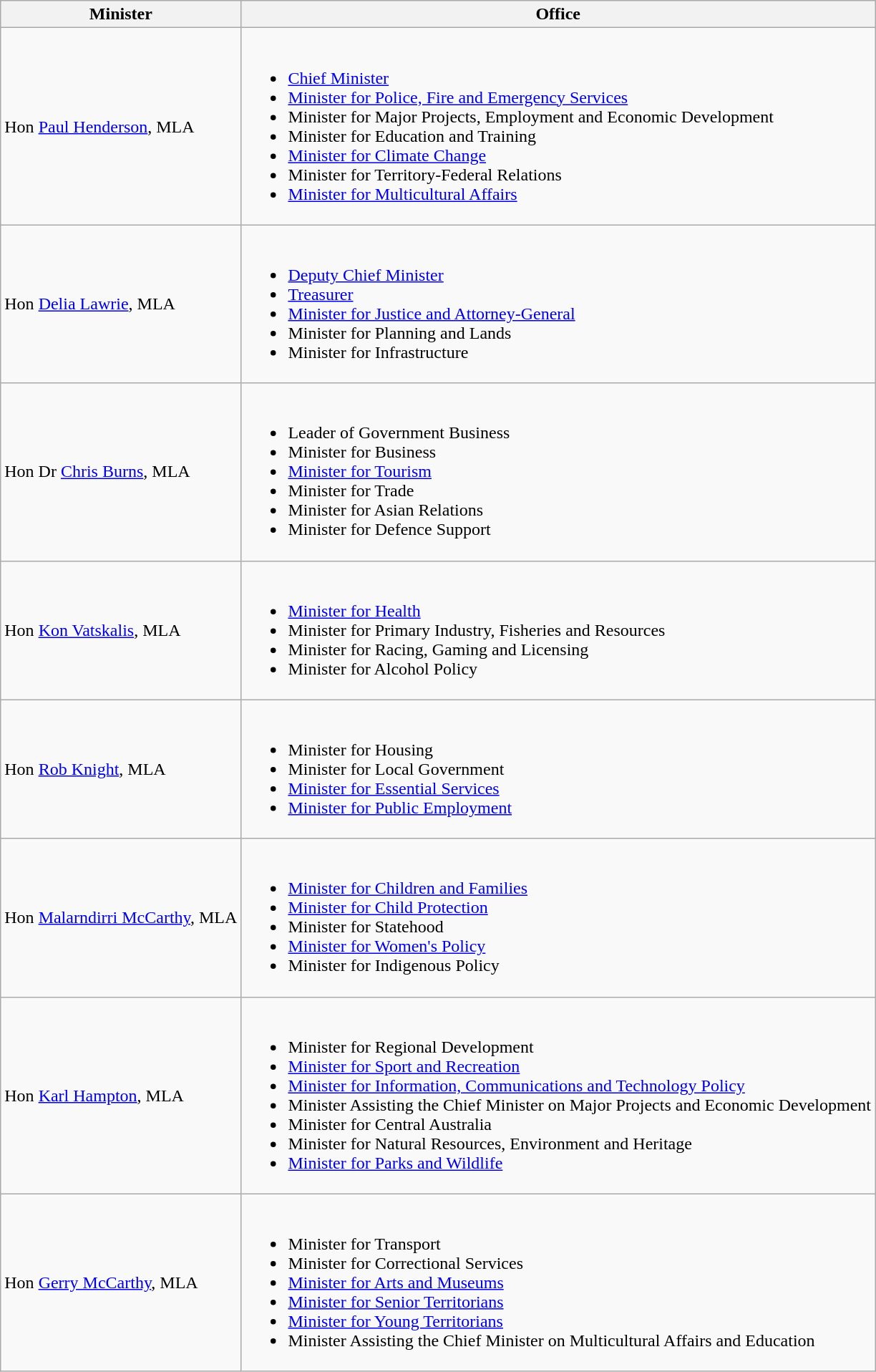<table class="wikitable">
<tr>
<th>Minister</th>
<th>Office</th>
</tr>
<tr>
<td>Hon <a href='#'>Paul Henderson</a>, MLA</td>
<td><br><ul><li><a href='#'>Chief Minister</a></li><li><a href='#'>Minister for Police, Fire and Emergency Services</a></li><li>Minister for Major Projects, Employment and Economic Development</li><li>Minister for Education and Training</li><li><a href='#'>Minister for Climate Change</a></li><li>Minister for Territory-Federal Relations</li><li><a href='#'>Minister for Multicultural Affairs</a></li></ul></td>
</tr>
<tr>
<td>Hon <a href='#'>Delia Lawrie</a>, MLA</td>
<td><br><ul><li><a href='#'>Deputy Chief Minister</a></li><li><a href='#'>Treasurer</a></li><li><a href='#'>Minister for Justice and Attorney-General</a></li><li>Minister for Planning and Lands</li><li>Minister for Infrastructure</li></ul></td>
</tr>
<tr>
<td>Hon Dr <a href='#'>Chris Burns</a>, MLA</td>
<td><br><ul><li>Leader of Government Business</li><li>Minister for Business</li><li><a href='#'>Minister for Tourism</a></li><li>Minister for Trade</li><li>Minister for Asian Relations</li><li>Minister for Defence Support</li></ul></td>
</tr>
<tr>
<td>Hon <a href='#'>Kon Vatskalis</a>, MLA</td>
<td><br><ul><li><a href='#'>Minister for Health</a></li><li>Minister for Primary Industry, Fisheries and Resources</li><li>Minister for Racing, Gaming and Licensing</li><li>Minister for Alcohol Policy</li></ul></td>
</tr>
<tr>
<td>Hon <a href='#'>Rob Knight</a>, MLA</td>
<td><br><ul><li>Minister for Housing</li><li>Minister for Local Government</li><li><a href='#'>Minister for Essential Services</a></li><li><a href='#'>Minister for Public Employment</a></li></ul></td>
</tr>
<tr>
<td>Hon <a href='#'>Malarndirri McCarthy</a>, MLA</td>
<td><br><ul><li><a href='#'>Minister for Children and Families</a></li><li><a href='#'>Minister for Child Protection</a></li><li>Minister for Statehood</li><li><a href='#'>Minister for Women's Policy</a></li><li>Minister for Indigenous Policy</li></ul></td>
</tr>
<tr>
<td>Hon <a href='#'>Karl Hampton</a>, MLA</td>
<td><br><ul><li>Minister for Regional Development</li><li><a href='#'>Minister for Sport and Recreation</a></li><li><a href='#'>Minister for Information, Communications and Technology Policy</a></li><li>Minister Assisting the Chief Minister on Major Projects and Economic Development</li><li>Minister for Central Australia</li><li>Minister for Natural Resources, Environment and Heritage</li><li><a href='#'>Minister for Parks and Wildlife</a></li></ul></td>
</tr>
<tr>
<td>Hon <a href='#'>Gerry McCarthy</a>, MLA</td>
<td><br><ul><li>Minister for Transport</li><li>Minister for Correctional Services</li><li><a href='#'>Minister for Arts and Museums</a></li><li><a href='#'>Minister for Senior Territorians</a></li><li><a href='#'>Minister for Young Territorians</a></li><li>Minister Assisting the Chief Minister on Multicultural Affairs and Education</li></ul></td>
</tr>
</table>
